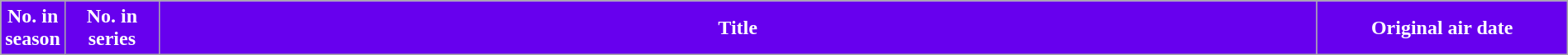<table class="wikitable plainrowheaders" style="width:100%">
<tr style="color:white">
<th style="background:#6700EE; width:4%">No. in<br>season</th>
<th style="background:#6700EE; width:6%">No. in<br>series</th>
<th style="background:#6700EE">Title</th>
<th style="background:#6700EE; width:16%">Original air date<br>






</th>
</tr>
</table>
